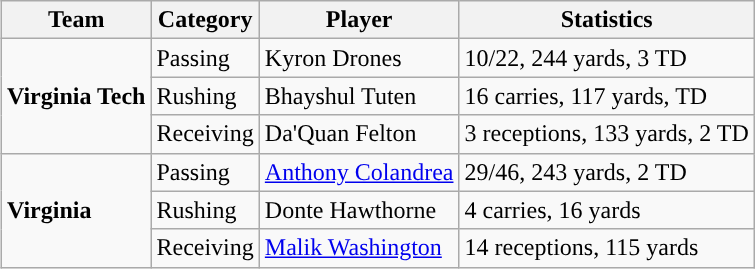<table class="wikitable" style="float: right;">
<tr>
<th>Team</th>
<th>Category</th>
<th>Player</th>
<th>Statistics</th>
</tr>
<tr>
<td rowspan=3><strong>Virginia Tech</strong></td>
<td>Passing</td>
<td>Kyron Drones</td>
<td>10/22, 244 yards, 3 TD</td>
</tr>
<tr>
<td>Rushing</td>
<td>Bhayshul Tuten</td>
<td>16 carries, 117 yards, TD</td>
</tr>
<tr>
<td>Receiving</td>
<td>Da'Quan Felton</td>
<td>3 receptions, 133 yards, 2 TD</td>
</tr>
<tr>
<td rowspan=3><strong>Virginia</strong></td>
<td>Passing</td>
<td><a href='#'>Anthony Colandrea</a></td>
<td>29/46, 243 yards, 2 TD</td>
</tr>
<tr>
<td>Rushing</td>
<td>Donte Hawthorne</td>
<td>4 carries, 16 yards</td>
</tr>
<tr>
<td>Receiving</td>
<td><a href='#'>Malik Washington</a></td>
<td>14 receptions, 115 yards</td>
</tr>
</table>
